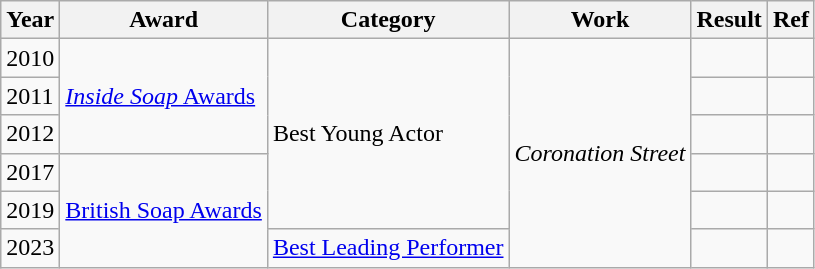<table class="wikitable">
<tr>
<th>Year</th>
<th>Award</th>
<th>Category</th>
<th>Work</th>
<th>Result</th>
<th>Ref</th>
</tr>
<tr>
<td>2010</td>
<td rowspan=3><a href='#'><em>Inside Soap</em> Awards</a></td>
<td rowspan=5>Best Young Actor</td>
<td rowspan=6><em>Coronation Street</em></td>
<td></td>
<td></td>
</tr>
<tr>
<td>2011</td>
<td></td>
<td></td>
</tr>
<tr>
<td>2012</td>
<td></td>
<td></td>
</tr>
<tr>
<td>2017</td>
<td rowspan=3><a href='#'>British Soap Awards</a></td>
<td></td>
<td></td>
</tr>
<tr>
<td>2019</td>
<td></td>
<td></td>
</tr>
<tr>
<td>2023</td>
<td><a href='#'>Best Leading Performer</a></td>
<td></td>
<td></td>
</tr>
</table>
